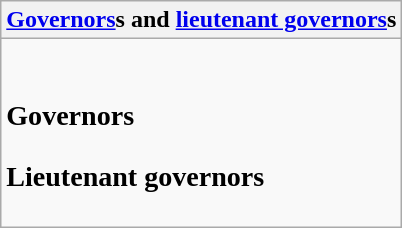<table class="wikitable collapsible collapsed">
<tr>
<th><a href='#'>Governors</a>s and <a href='#'>lieutenant governors</a>s</th>
</tr>
<tr>
<td><br><h3>Governors</h3><h3>Lieutenant governors</h3></td>
</tr>
</table>
